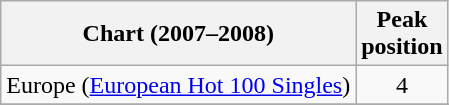<table class="wikitable sortable">
<tr>
<th>Chart (2007–2008)</th>
<th>Peak<br>position</th>
</tr>
<tr>
<td>Europe (<a href='#'>European Hot 100 Singles</a>)</td>
<td align="center">4</td>
</tr>
<tr>
</tr>
<tr>
</tr>
<tr>
</tr>
</table>
